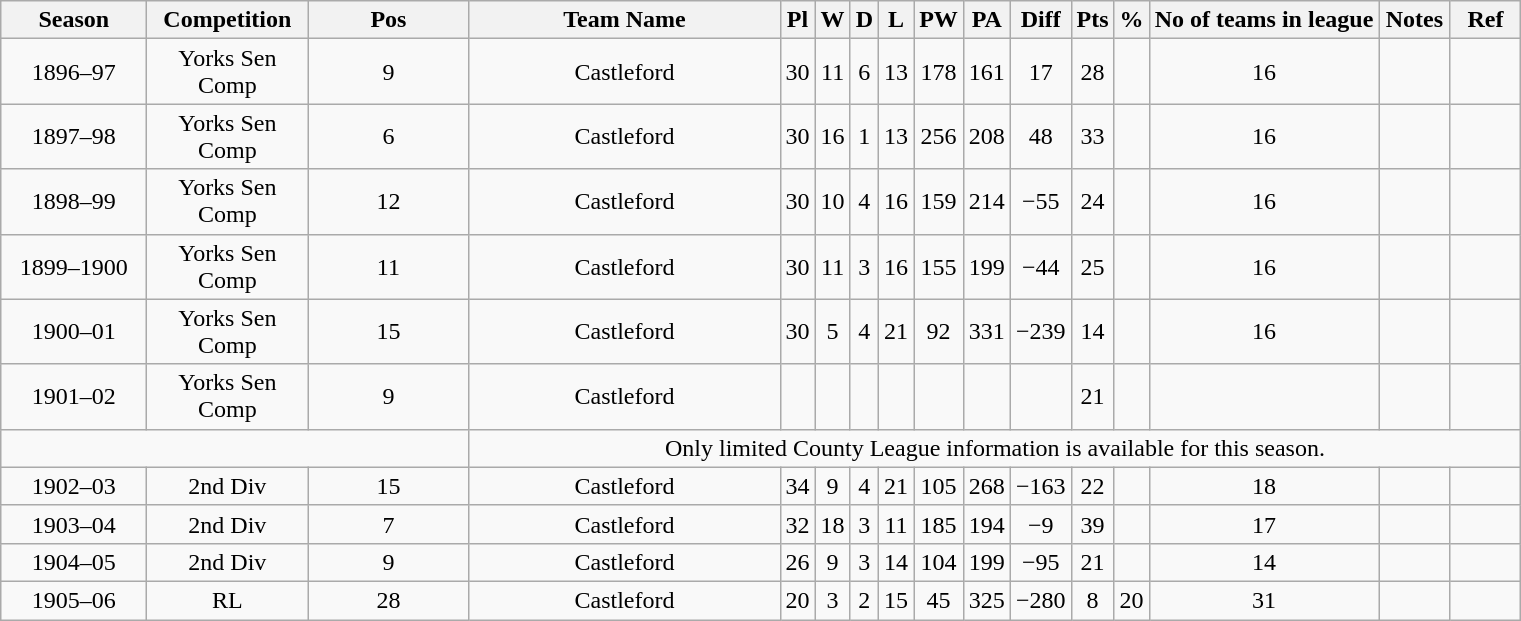<table class="wikitable" style="text-align:center;">
<tr>
<th width=90 abbr="season">Season</th>
<th width=100 abbr="Competition">Competition</th>
<th width=100 abbr="Position">Pos</th>
<th width=200 abbr="Club">Team Name</th>
<th width 50 abbr="Pl">Pl</th>
<th width 50 abbr="W">W</th>
<th width 50 abbr="D">D</th>
<th width 50 abbr="L">L</th>
<th width 60 abbr="PF">PW</th>
<th width 60 abbr="PA">PA</th>
<th width 100 abbr="Diff">Diff</th>
<th width 60 abbr="Pts">Pts</th>
<th width 60 abbr="%">%</th>
<th width 100 abbr="No of Teams">No of teams in league</th>
<th width=40 abbr="Notes">Notes</th>
<th width=40 abbr="Ref">Ref</th>
</tr>
<tr>
<td>1896–97</td>
<td>Yorks Sen Comp</td>
<td>9</td>
<td>Castleford</td>
<td>30</td>
<td>11</td>
<td>6</td>
<td>13</td>
<td>178</td>
<td>161</td>
<td>17</td>
<td>28</td>
<td></td>
<td>16</td>
<td></td>
<td></td>
</tr>
<tr>
<td>1897–98</td>
<td>Yorks Sen Comp</td>
<td>6</td>
<td>Castleford</td>
<td>30</td>
<td>16</td>
<td>1</td>
<td>13</td>
<td>256</td>
<td>208</td>
<td>48</td>
<td>33</td>
<td></td>
<td>16</td>
<td></td>
<td></td>
</tr>
<tr>
<td>1898–99</td>
<td>Yorks Sen Comp</td>
<td>12</td>
<td>Castleford</td>
<td>30</td>
<td>10</td>
<td>4</td>
<td>16</td>
<td>159</td>
<td>214</td>
<td>−55</td>
<td>24</td>
<td></td>
<td>16</td>
<td></td>
<td></td>
</tr>
<tr>
<td>1899–1900</td>
<td>Yorks Sen Comp</td>
<td>11</td>
<td>Castleford</td>
<td>30</td>
<td>11</td>
<td>3</td>
<td>16</td>
<td>155</td>
<td>199</td>
<td>−44</td>
<td>25</td>
<td></td>
<td>16</td>
<td></td>
<td></td>
</tr>
<tr>
<td>1900–01</td>
<td>Yorks Sen Comp</td>
<td>15</td>
<td>Castleford</td>
<td>30</td>
<td>5</td>
<td>4</td>
<td>21</td>
<td>92</td>
<td>331</td>
<td>−239</td>
<td>14</td>
<td></td>
<td>16</td>
<td></td>
<td></td>
</tr>
<tr>
<td>1901–02</td>
<td>Yorks Sen Comp</td>
<td>9</td>
<td>Castleford</td>
<td></td>
<td></td>
<td></td>
<td></td>
<td></td>
<td></td>
<td></td>
<td>21</td>
<td></td>
<td></td>
<td></td>
<td></td>
</tr>
<tr>
<td colspan=3 abbr="Comment"></td>
<td colspan=13 abbr="Comment">Only limited County League information is available for this season.</td>
</tr>
<tr>
<td>1902–03</td>
<td>2nd Div</td>
<td>15</td>
<td>Castleford</td>
<td>34</td>
<td>9</td>
<td>4</td>
<td>21</td>
<td>105</td>
<td>268</td>
<td>−163</td>
<td>22</td>
<td></td>
<td>18</td>
<td></td>
<td></td>
</tr>
<tr>
<td>1903–04</td>
<td>2nd Div</td>
<td>7</td>
<td>Castleford</td>
<td>32</td>
<td>18</td>
<td>3</td>
<td>11</td>
<td>185</td>
<td>194</td>
<td>−9</td>
<td>39</td>
<td></td>
<td>17</td>
<td></td>
<td></td>
</tr>
<tr>
<td>1904–05</td>
<td>2nd Div</td>
<td>9</td>
<td>Castleford</td>
<td>26</td>
<td>9</td>
<td>3</td>
<td>14</td>
<td>104</td>
<td>199</td>
<td>−95</td>
<td>21</td>
<td></td>
<td>14</td>
<td></td>
<td></td>
</tr>
<tr>
<td>1905–06</td>
<td>RL</td>
<td>28</td>
<td>Castleford</td>
<td>20</td>
<td>3</td>
<td>2</td>
<td>15</td>
<td>45</td>
<td>325</td>
<td>−280</td>
<td>8</td>
<td>20</td>
<td>31</td>
<td></td>
<td></td>
</tr>
</table>
